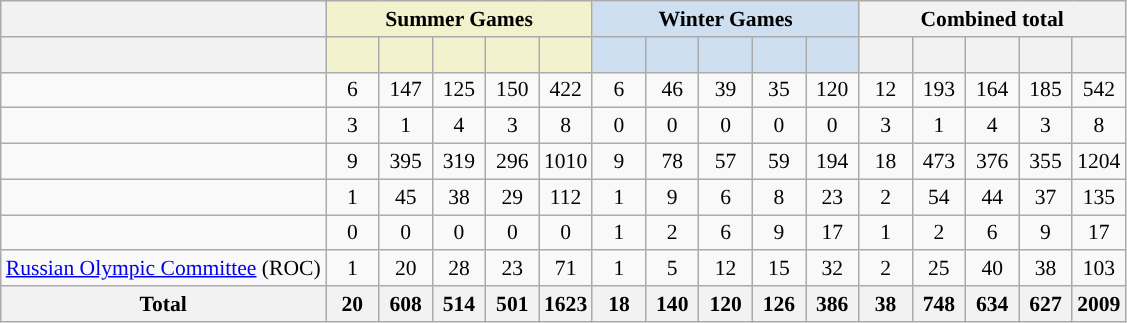<table class="wikitable sortable" style="margin-top:0; text-align:center; font-size:90%;">
<tr>
<th></th>
<th align="center" style="background-color:#f2f2ce;" colspan="5" ;>Summer Games</th>
<th align="center" style="background-color:#cedff2;" colspan="5" ;>Winter Games</th>
<th align="center" colspan="5" ;>Combined total</th>
</tr>
<tr>
<th></th>
<th style="background-color:#f2f2ce; width:2em;"><br></th>
<th style="background-color:#f2f2ce; width:2em;"><br></th>
<th style="background-color:#f2f2ce; width:2em;"><br></th>
<th style="background-color:#f2f2ce; width:2em;"><br></th>
<th style="background-color:#f2f2ce; width:2em;"><br></th>
<th style="background-color:#cedff2; width:2em;"><br></th>
<th style="background-color:#cedff2; width:2em;"><br></th>
<th style="background-color:#cedff2; width:2em;"><br></th>
<th style="background-color:#cedff2; width:2em;"><br></th>
<th style="background-color:#cedff2; width:2em;"><br></th>
<th style="width:2em;"><br></th>
<th style="width:2em;"><br></th>
<th style="width:2em;"><br></th>
<th style="width:2em;"><br></th>
<th style="width:2em;"><br></th>
</tr>
<tr>
<td style="text-align: left;"></td>
<td>6</td>
<td>147</td>
<td>125</td>
<td>150</td>
<td>422</td>
<td>6</td>
<td>46</td>
<td>39</td>
<td>35</td>
<td>120</td>
<td>12</td>
<td>193</td>
<td>164</td>
<td>185</td>
<td>542</td>
</tr>
<tr>
<td style="text-align: left;"></td>
<td>3</td>
<td>1</td>
<td>4</td>
<td>3</td>
<td>8</td>
<td>0</td>
<td>0</td>
<td>0</td>
<td>0</td>
<td>0</td>
<td>3</td>
<td>1</td>
<td>4</td>
<td>3</td>
<td>8</td>
</tr>
<tr>
<td style="text-align: left;"></td>
<td>9</td>
<td>395</td>
<td>319</td>
<td>296</td>
<td>1010</td>
<td>9</td>
<td>78</td>
<td>57</td>
<td>59</td>
<td>194</td>
<td>18</td>
<td>473</td>
<td>376</td>
<td>355</td>
<td>1204</td>
</tr>
<tr>
<td style="text-align: left;"></td>
<td>1</td>
<td>45</td>
<td>38</td>
<td>29</td>
<td>112</td>
<td>1</td>
<td>9</td>
<td>6</td>
<td>8</td>
<td>23</td>
<td>2</td>
<td>54</td>
<td>44</td>
<td>37</td>
<td>135</td>
</tr>
<tr>
<td style='text-align: left;"'></td>
<td>0</td>
<td>0</td>
<td>0</td>
<td>0</td>
<td>0</td>
<td>1</td>
<td>2</td>
<td>6</td>
<td>9</td>
<td>17</td>
<td>1</td>
<td>2</td>
<td>6</td>
<td>9</td>
<td>17</td>
</tr>
<tr>
<td style='text-align: left;"'> <a href='#'>Russian Olympic Committee</a> (ROC)</td>
<td>1</td>
<td>20</td>
<td>28</td>
<td>23</td>
<td>71</td>
<td>1</td>
<td>5</td>
<td>12</td>
<td>15</td>
<td>32</td>
<td>2</td>
<td>25</td>
<td>40</td>
<td>38</td>
<td>103</td>
</tr>
<tr>
<th style="text-align: center;">Total</th>
<th>20</th>
<th>608</th>
<th>514</th>
<th>501</th>
<th>1623</th>
<th>18</th>
<th>140</th>
<th>120</th>
<th>126</th>
<th>386</th>
<th>38</th>
<th>748</th>
<th>634</th>
<th>627</th>
<th>2009</th>
</tr>
</table>
